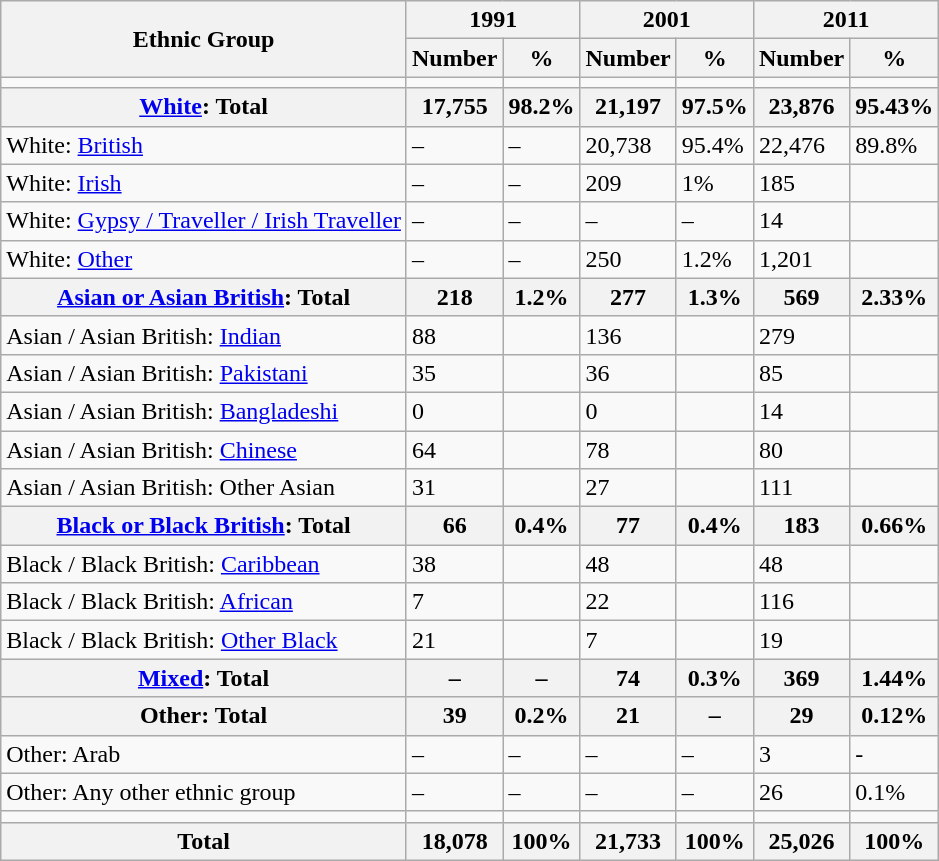<table class="wikitable sortable mw-collapsible mw-collapsed">
<tr>
<th rowspan="2">Ethnic Group</th>
<th colspan="2">1991</th>
<th colspan="2">2001</th>
<th colspan="2">2011</th>
</tr>
<tr>
<th>Number</th>
<th>%</th>
<th>Number</th>
<th>%</th>
<th>Number</th>
<th>%</th>
</tr>
<tr>
<td></td>
<td></td>
<td></td>
<td></td>
<td></td>
<td></td>
<td></td>
</tr>
<tr>
<th><a href='#'>White</a>: Total</th>
<th>17,755</th>
<th>98.2%</th>
<th>21,197</th>
<th>97.5%</th>
<th>23,876</th>
<th>95.43%</th>
</tr>
<tr>
<td>White: <a href='#'>British</a></td>
<td>–</td>
<td>–</td>
<td>20,738</td>
<td>95.4%</td>
<td>22,476</td>
<td>89.8%</td>
</tr>
<tr>
<td>White: <a href='#'>Irish</a></td>
<td>–</td>
<td>–</td>
<td>209</td>
<td>1%</td>
<td>185</td>
<td></td>
</tr>
<tr>
<td>White: <a href='#'>Gypsy / Traveller / Irish Traveller</a></td>
<td>–</td>
<td>–</td>
<td>–</td>
<td>–</td>
<td>14</td>
<td></td>
</tr>
<tr>
<td>White: <a href='#'>Other</a></td>
<td>–</td>
<td>–</td>
<td>250</td>
<td>1.2%</td>
<td>1,201</td>
<td></td>
</tr>
<tr>
<th><a href='#'>Asian or Asian British</a>: Total</th>
<th>218</th>
<th>1.2%</th>
<th>277</th>
<th>1.3%</th>
<th>569</th>
<th>2.33%</th>
</tr>
<tr>
<td>Asian / Asian British: <a href='#'>Indian</a></td>
<td>88</td>
<td></td>
<td>136</td>
<td></td>
<td>279</td>
<td></td>
</tr>
<tr>
<td>Asian / Asian British: <a href='#'>Pakistani</a></td>
<td>35</td>
<td></td>
<td>36</td>
<td></td>
<td>85</td>
<td></td>
</tr>
<tr>
<td>Asian / Asian British: <a href='#'>Bangladeshi</a></td>
<td>0</td>
<td></td>
<td>0</td>
<td></td>
<td>14</td>
<td></td>
</tr>
<tr>
<td>Asian / Asian British: <a href='#'>Chinese</a></td>
<td>64</td>
<td></td>
<td>78</td>
<td></td>
<td>80</td>
<td></td>
</tr>
<tr>
<td>Asian / Asian British: Other Asian</td>
<td>31</td>
<td></td>
<td>27</td>
<td></td>
<td>111</td>
<td></td>
</tr>
<tr>
<th><a href='#'>Black or Black British</a>: Total</th>
<th>66</th>
<th>0.4%</th>
<th>77</th>
<th>0.4%</th>
<th>183</th>
<th>0.66%</th>
</tr>
<tr>
<td>Black / Black British: <a href='#'>Caribbean</a></td>
<td>38</td>
<td></td>
<td>48</td>
<td></td>
<td>48</td>
<td></td>
</tr>
<tr>
<td>Black / Black British: <a href='#'>African</a></td>
<td>7</td>
<td></td>
<td>22</td>
<td></td>
<td>116</td>
<td></td>
</tr>
<tr>
<td>Black / Black British: <a href='#'>Other Black</a></td>
<td>21</td>
<td></td>
<td>7</td>
<td></td>
<td>19</td>
<td></td>
</tr>
<tr>
<th><a href='#'>Mixed</a>: Total</th>
<th>–</th>
<th>–</th>
<th>74</th>
<th>0.3%</th>
<th>369</th>
<th>1.44%</th>
</tr>
<tr>
<th>Other: Total</th>
<th>39</th>
<th>0.2%</th>
<th>21</th>
<th>–</th>
<th>29</th>
<th>0.12%</th>
</tr>
<tr>
<td>Other: Arab</td>
<td>–</td>
<td>–</td>
<td>–</td>
<td>–</td>
<td>3</td>
<td>-</td>
</tr>
<tr>
<td>Other: Any other ethnic group</td>
<td>–</td>
<td>–</td>
<td>–</td>
<td>–</td>
<td>26</td>
<td>0.1%</td>
</tr>
<tr>
<td></td>
<td></td>
<td></td>
<td></td>
<td></td>
<td></td>
<td></td>
</tr>
<tr>
<th>Total</th>
<th>18,078</th>
<th>100%</th>
<th>21,733</th>
<th>100%</th>
<th>25,026</th>
<th>100%</th>
</tr>
</table>
